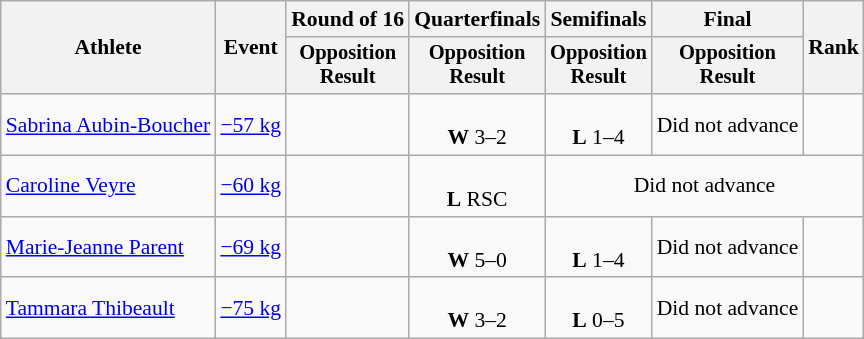<table class="wikitable" style="font-size:90%;">
<tr>
<th rowspan=2>Athlete</th>
<th rowspan=2>Event</th>
<th>Round of 16</th>
<th>Quarterfinals</th>
<th>Semifinals</th>
<th>Final</th>
<th rowspan=2>Rank</th>
</tr>
<tr style="font-size:95%">
<th>Opposition<br>Result</th>
<th>Opposition<br>Result</th>
<th>Opposition<br>Result</th>
<th>Opposition<br>Result</th>
</tr>
<tr align=center>
<td align=left><a href='#'>Sabrina Aubin-Boucher</a></td>
<td align=left><a href='#'>−57 kg</a></td>
<td></td>
<td><br><strong>W</strong> 3–2</td>
<td><br><strong>L</strong> 1–4</td>
<td>Did not advance</td>
<td></td>
</tr>
<tr align=center>
<td align=left><a href='#'>Caroline Veyre</a></td>
<td align=left><a href='#'>−60 kg</a></td>
<td></td>
<td><br><strong>L</strong> RSC</td>
<td colspan=3>Did not advance</td>
</tr>
<tr align=center>
<td align=left><a href='#'>Marie-Jeanne Parent</a></td>
<td align=left><a href='#'>−69 kg</a></td>
<td></td>
<td><br><strong>W</strong> 5–0</td>
<td><br><strong>L</strong> 1–4</td>
<td>Did not advance</td>
<td></td>
</tr>
<tr align=center>
<td align=left><a href='#'>Tammara Thibeault</a></td>
<td align=left><a href='#'>−75 kg</a></td>
<td></td>
<td><br><strong>W</strong> 3–2</td>
<td><br><strong>L</strong> 0–5</td>
<td>Did not advance</td>
<td></td>
</tr>
</table>
